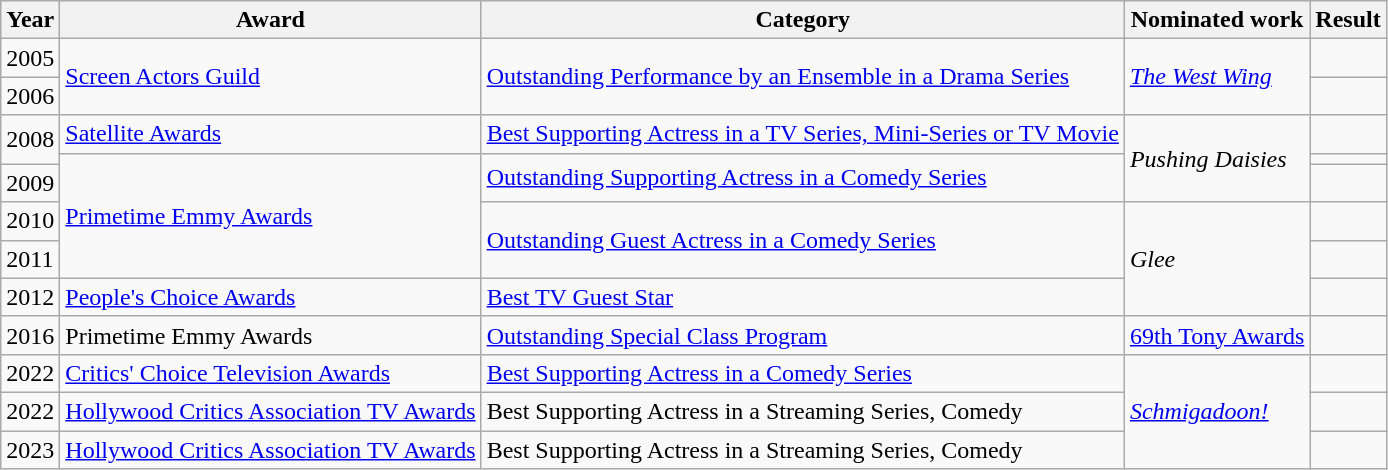<table class="wikitable sortable plainrowheaders">
<tr style="text-align:center;">
<th scope="col">Year</th>
<th scope="col">Award</th>
<th scope="col">Category</th>
<th scope="col">Nominated work</th>
<th scope="col">Result</th>
</tr>
<tr>
<td>2005</td>
<td rowspan="2"><a href='#'>Screen Actors Guild</a></td>
<td rowspan="2"><a href='#'>Outstanding Performance by an Ensemble in a Drama Series</a></td>
<td rowspan="2"><em><a href='#'>The West Wing</a></em></td>
<td></td>
</tr>
<tr>
<td>2006</td>
<td></td>
</tr>
<tr>
<td rowspan="2">2008</td>
<td><a href='#'>Satellite Awards</a></td>
<td><a href='#'>Best Supporting Actress in a TV Series, Mini-Series or TV Movie</a></td>
<td rowspan="3"><em>Pushing Daisies</em></td>
<td></td>
</tr>
<tr>
<td rowspan="4"><a href='#'>Primetime Emmy Awards</a></td>
<td rowspan="2"><a href='#'>Outstanding Supporting Actress in a Comedy Series</a></td>
<td></td>
</tr>
<tr>
<td>2009</td>
<td></td>
</tr>
<tr>
<td>2010</td>
<td rowspan="2"><a href='#'>Outstanding Guest Actress in a Comedy Series</a></td>
<td rowspan="3"><em>Glee</em></td>
<td></td>
</tr>
<tr>
<td>2011</td>
<td></td>
</tr>
<tr>
<td>2012</td>
<td><a href='#'>People's Choice Awards</a></td>
<td><a href='#'>Best TV Guest Star</a></td>
<td></td>
</tr>
<tr>
<td>2016</td>
<td>Primetime Emmy Awards</td>
<td><a href='#'>Outstanding Special Class Program</a></td>
<td><a href='#'>69th Tony Awards</a></td>
<td></td>
</tr>
<tr>
<td>2022</td>
<td><a href='#'>Critics' Choice Television Awards</a></td>
<td><a href='#'>Best Supporting Actress in a Comedy Series</a></td>
<td rowspan="3"><em><a href='#'>Schmigadoon!</a></em></td>
<td></td>
</tr>
<tr>
<td>2022</td>
<td><a href='#'>Hollywood Critics Association TV Awards</a></td>
<td>Best Supporting Actress in a Streaming Series, Comedy</td>
<td></td>
</tr>
<tr>
<td>2023</td>
<td><a href='#'>Hollywood Critics Association TV Awards</a></td>
<td>Best Supporting Actress in a Streaming Series, Comedy</td>
<td></td>
</tr>
</table>
